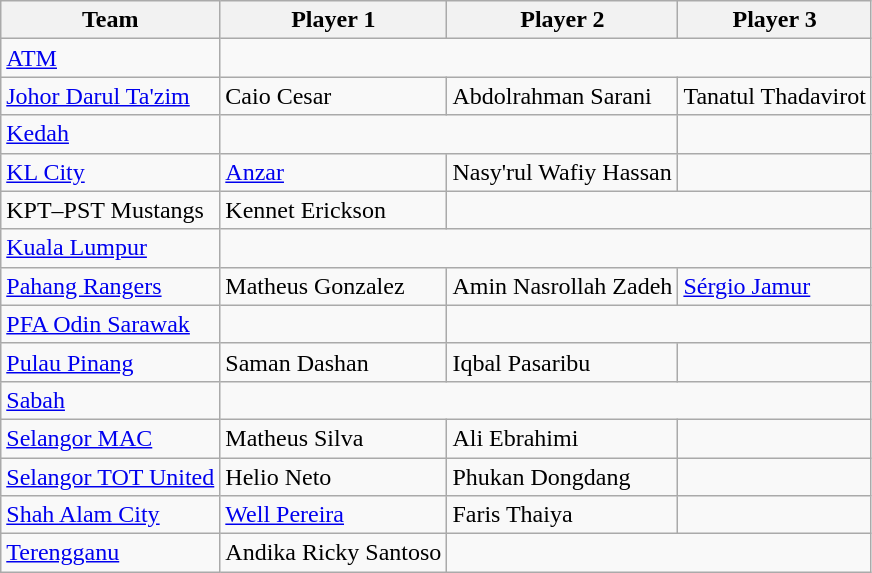<table class="wikitable sortable">
<tr>
<th>Team</th>
<th>Player 1</th>
<th>Player 2</th>
<th>Player 3</th>
</tr>
<tr>
<td><a href='#'>ATM</a></td>
<td colspan="3"></td>
</tr>
<tr>
<td><a href='#'>Johor Darul Ta'zim</a></td>
<td> Caio Cesar</td>
<td> Abdolrahman Sarani</td>
<td> Tanatul Thadavirot</td>
</tr>
<tr>
<td><a href='#'>Kedah</a></td>
<td colspan="2"></td>
<td></td>
</tr>
<tr>
<td><a href='#'>KL City</a></td>
<td> <a href='#'>Anzar</a></td>
<td> Nasy'rul Wafiy Hassan</td>
<td></td>
</tr>
<tr>
<td>KPT–PST Mustangs</td>
<td> Kennet Erickson</td>
<td colspan="2"></td>
</tr>
<tr>
<td><a href='#'>Kuala Lumpur</a></td>
<td colspan="3"></td>
</tr>
<tr>
<td><a href='#'>Pahang Rangers</a></td>
<td> Matheus Gonzalez</td>
<td> Amin Nasrollah Zadeh</td>
<td> <a href='#'>Sérgio Jamur</a></td>
</tr>
<tr>
<td><a href='#'>PFA Odin Sarawak</a></td>
<td></td>
<td colspan="2"></td>
</tr>
<tr>
<td><a href='#'>Pulau Pinang</a></td>
<td> Saman Dashan</td>
<td> Iqbal Pasaribu</td>
<td></td>
</tr>
<tr>
<td><a href='#'>Sabah</a></td>
<td colspan="3"></td>
</tr>
<tr>
<td><a href='#'>Selangor MAC</a></td>
<td> Matheus Silva</td>
<td> Ali Ebrahimi</td>
<td></td>
</tr>
<tr>
<td><a href='#'>Selangor TOT United</a></td>
<td> Helio Neto</td>
<td> Phukan Dongdang</td>
<td></td>
</tr>
<tr>
<td><a href='#'>Shah Alam City</a></td>
<td> <a href='#'>Well Pereira</a></td>
<td> Faris Thaiya</td>
<td></td>
</tr>
<tr>
<td><a href='#'>Terengganu</a></td>
<td> Andika Ricky Santoso</td>
<td colspan="2"></td>
</tr>
</table>
